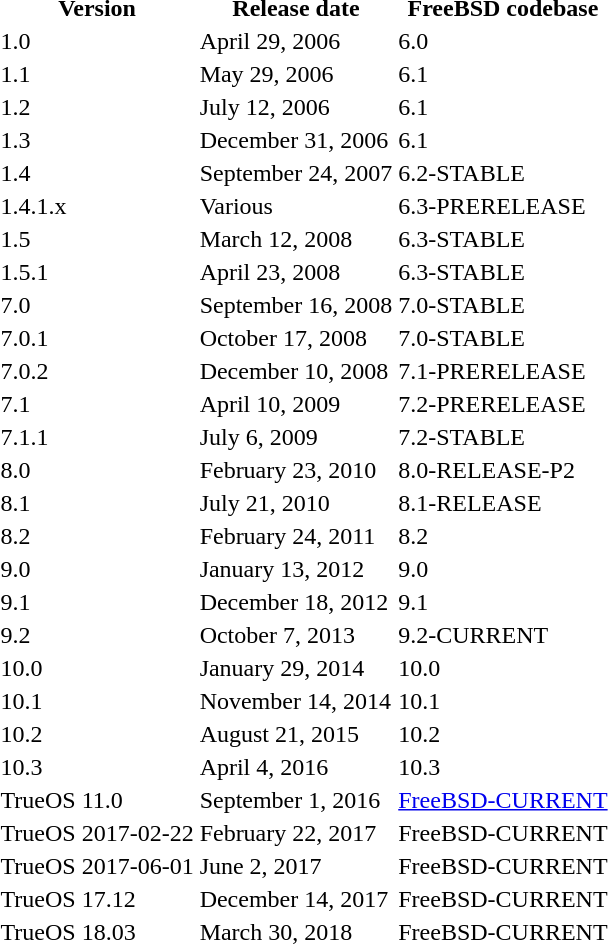<table class="toccolours">
<tr>
<th>Version</th>
<th>Release date</th>
<th>FreeBSD codebase</th>
</tr>
<tr>
<td>1.0</td>
<td>April 29, 2006</td>
<td>6.0</td>
</tr>
<tr --->
<td>1.1</td>
<td>May 29, 2006</td>
<td>6.1</td>
</tr>
<tr --->
<td>1.2</td>
<td>July 12, 2006</td>
<td>6.1</td>
</tr>
<tr --->
<td>1.3</td>
<td>December 31, 2006</td>
<td>6.1</td>
</tr>
<tr --->
<td>1.4</td>
<td>September 24, 2007</td>
<td>6.2-STABLE</td>
</tr>
<tr --->
<td>1.4.1.x</td>
<td>Various</td>
<td>6.3-PRERELEASE</td>
</tr>
<tr --->
<td>1.5</td>
<td>March 12, 2008</td>
<td>6.3-STABLE</td>
</tr>
<tr --->
<td>1.5.1</td>
<td>April 23, 2008</td>
<td>6.3-STABLE</td>
</tr>
<tr --->
<td>7.0</td>
<td>September 16, 2008</td>
<td>7.0-STABLE</td>
</tr>
<tr --->
<td>7.0.1</td>
<td>October 17, 2008</td>
<td>7.0-STABLE</td>
</tr>
<tr --->
<td>7.0.2</td>
<td>December 10, 2008</td>
<td>7.1-PRERELEASE</td>
</tr>
<tr --->
<td>7.1</td>
<td>April 10, 2009</td>
<td>7.2-PRERELEASE</td>
</tr>
<tr --->
<td>7.1.1</td>
<td>July 6, 2009</td>
<td>7.2-STABLE</td>
</tr>
<tr --->
<td>8.0</td>
<td>February 23, 2010</td>
<td>8.0-RELEASE-P2</td>
</tr>
<tr --->
<td>8.1</td>
<td>July 21, 2010</td>
<td>8.1-RELEASE</td>
</tr>
<tr --->
<td>8.2</td>
<td>February 24, 2011</td>
<td>8.2</td>
</tr>
<tr --->
<td>9.0</td>
<td>January 13, 2012</td>
<td>9.0</td>
</tr>
<tr --->
<td>9.1</td>
<td>December 18, 2012</td>
<td>9.1</td>
</tr>
<tr --->
<td>9.2</td>
<td>October 7, 2013</td>
<td>9.2-CURRENT</td>
</tr>
<tr --->
<td>10.0</td>
<td>January 29, 2014</td>
<td>10.0</td>
</tr>
<tr --->
<td>10.1</td>
<td>November 14, 2014</td>
<td>10.1</td>
</tr>
<tr --->
<td>10.2</td>
<td>August 21, 2015</td>
<td>10.2</td>
</tr>
<tr --->
<td>10.3</td>
<td>April 4, 2016</td>
<td>10.3</td>
</tr>
<tr --->
<td>TrueOS 11.0</td>
<td>September 1, 2016</td>
<td><a href='#'>FreeBSD-CURRENT</a></td>
</tr>
<tr>
<td>TrueOS 2017-02-22</td>
<td>February 22, 2017</td>
<td>FreeBSD-CURRENT</td>
</tr>
<tr>
<td>TrueOS 2017-06-01</td>
<td>June 2, 2017</td>
<td>FreeBSD-CURRENT</td>
</tr>
<tr>
<td>TrueOS 17.12</td>
<td>December 14, 2017</td>
<td>FreeBSD-CURRENT</td>
</tr>
<tr>
<td>TrueOS 18.03</td>
<td>March 30, 2018</td>
<td>FreeBSD-CURRENT</td>
</tr>
</table>
